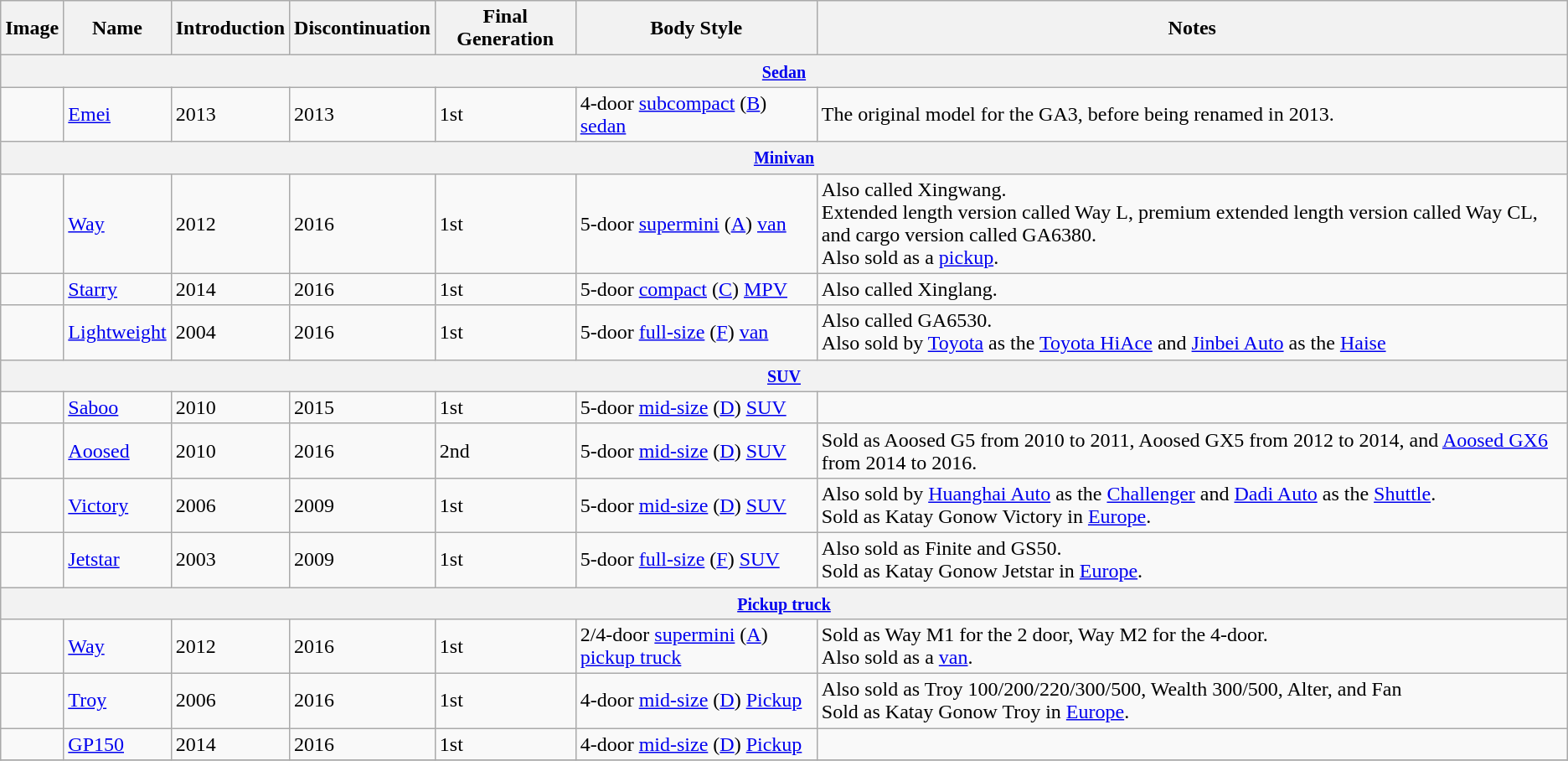<table class="wikitable">
<tr>
<th>Image</th>
<th>Name</th>
<th>Introduction</th>
<th>Discontinuation</th>
<th>Final Generation</th>
<th>Body Style</th>
<th>Notes</th>
</tr>
<tr>
<th colspan="7"><a href='#'><small>Sedan</small></a></th>
</tr>
<tr>
<td></td>
<td><a href='#'>Emei</a></td>
<td>2013</td>
<td>2013</td>
<td>1st</td>
<td>4-door <a href='#'>subcompact</a> (<a href='#'>B</a>) <a href='#'>sedan</a></td>
<td>The original model for the GA3, before being renamed in 2013.</td>
</tr>
<tr>
<th colspan="7"><small><a href='#'>Minivan</a></small></th>
</tr>
<tr>
<td></td>
<td><a href='#'>Way</a></td>
<td>2012</td>
<td>2016</td>
<td>1st</td>
<td>5-door <a href='#'>supermini</a> (<a href='#'>A</a>) <a href='#'>van</a></td>
<td>Also called Xingwang.<br>Extended length version called Way L, premium extended length version called Way CL, and cargo version called GA6380.<br>Also sold as a <a href='#'>pickup</a>.</td>
</tr>
<tr>
<td></td>
<td><a href='#'>Starry</a></td>
<td>2014</td>
<td>2016</td>
<td>1st</td>
<td>5-door <a href='#'>compact</a> (<a href='#'>C</a>) <a href='#'>MPV</a></td>
<td>Also called Xinglang.</td>
</tr>
<tr>
<td></td>
<td><a href='#'>Lightweight</a></td>
<td>2004</td>
<td>2016</td>
<td>1st</td>
<td>5-door <a href='#'>full-size</a> (<a href='#'>F</a>) <a href='#'>van</a></td>
<td>Also called GA6530.<br>Also sold by <a href='#'>Toyota</a> as the <a href='#'>Toyota HiAce</a> and <a href='#'>Jinbei Auto</a> as the <a href='#'>Haise</a></td>
</tr>
<tr>
<th colspan="7"><small><a href='#'>SUV</a></small></th>
</tr>
<tr>
<td></td>
<td><a href='#'>Saboo</a></td>
<td>2010</td>
<td>2015</td>
<td>1st</td>
<td>5-door <a href='#'>mid-size</a> (<a href='#'>D</a>) <a href='#'>SUV</a></td>
<td></td>
</tr>
<tr>
<td></td>
<td><a href='#'>Aoosed</a></td>
<td>2010</td>
<td>2016</td>
<td>2nd</td>
<td>5-door <a href='#'>mid-size</a> (<a href='#'>D</a>) <a href='#'>SUV</a></td>
<td>Sold as Aoosed G5 from 2010 to 2011, Aoosed GX5 from 2012 to 2014, and <a href='#'>Aoosed GX6</a> from 2014 to 2016.</td>
</tr>
<tr>
<td></td>
<td><a href='#'>Victory</a></td>
<td>2006</td>
<td>2009</td>
<td>1st</td>
<td>5-door <a href='#'>mid-size</a> (<a href='#'>D</a>) <a href='#'>SUV</a></td>
<td>Also sold by <a href='#'>Huanghai Auto</a> as the <a href='#'>Challenger</a> and <a href='#'>Dadi Auto</a> as the <a href='#'>Shuttle</a>.<br>Sold as Katay Gonow Victory in <a href='#'>Europe</a>.</td>
</tr>
<tr>
<td></td>
<td><a href='#'>Jetstar</a></td>
<td>2003</td>
<td>2009</td>
<td>1st</td>
<td>5-door <a href='#'>full-size</a> (<a href='#'>F</a>) <a href='#'>SUV</a></td>
<td>Also sold as Finite and GS50.<br>Sold as Katay Gonow Jetstar in <a href='#'>Europe</a>.</td>
</tr>
<tr>
<th colspan="7"><small><a href='#'>Pickup truck</a></small></th>
</tr>
<tr>
<td></td>
<td><a href='#'>Way</a></td>
<td>2012</td>
<td>2016</td>
<td>1st</td>
<td>2/4-door <a href='#'>supermini</a> (<a href='#'>A</a>) <a href='#'>pickup truck</a></td>
<td>Sold as Way M1 for the 2 door, Way M2 for the 4-door.<br>Also sold as a <a href='#'>van</a>.</td>
</tr>
<tr>
<td></td>
<td><a href='#'>Troy</a></td>
<td>2006</td>
<td>2016</td>
<td>1st</td>
<td>4-door <a href='#'>mid-size</a> (<a href='#'>D</a>) <a href='#'>Pickup</a></td>
<td>Also sold as Troy 100/200/220/300/500, Wealth 300/500, Alter, and Fan<br>Sold as Katay Gonow Troy in <a href='#'>Europe</a>.</td>
</tr>
<tr>
<td></td>
<td><a href='#'>GP150</a></td>
<td>2014</td>
<td>2016</td>
<td>1st</td>
<td>4-door <a href='#'>mid-size</a> (<a href='#'>D</a>) <a href='#'>Pickup</a></td>
<td></td>
</tr>
<tr>
</tr>
</table>
